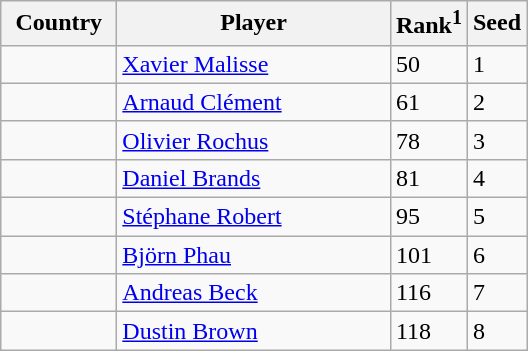<table class="sortable wikitable">
<tr>
<th width="70">Country</th>
<th width="175">Player</th>
<th>Rank<sup>1</sup></th>
<th>Seed</th>
</tr>
<tr>
<td></td>
<td><a href='#'>Xavier Malisse</a></td>
<td>50</td>
<td>1</td>
</tr>
<tr>
<td></td>
<td><a href='#'>Arnaud Clément</a></td>
<td>61</td>
<td>2</td>
</tr>
<tr>
<td></td>
<td><a href='#'>Olivier Rochus</a></td>
<td>78</td>
<td>3</td>
</tr>
<tr>
<td></td>
<td><a href='#'>Daniel Brands</a></td>
<td>81</td>
<td>4</td>
</tr>
<tr>
<td></td>
<td><a href='#'>Stéphane Robert</a></td>
<td>95</td>
<td>5</td>
</tr>
<tr>
<td></td>
<td><a href='#'>Björn Phau</a></td>
<td>101</td>
<td>6</td>
</tr>
<tr>
<td></td>
<td><a href='#'>Andreas Beck</a></td>
<td>116</td>
<td>7</td>
</tr>
<tr>
<td></td>
<td><a href='#'>Dustin Brown</a></td>
<td>118</td>
<td>8</td>
</tr>
</table>
